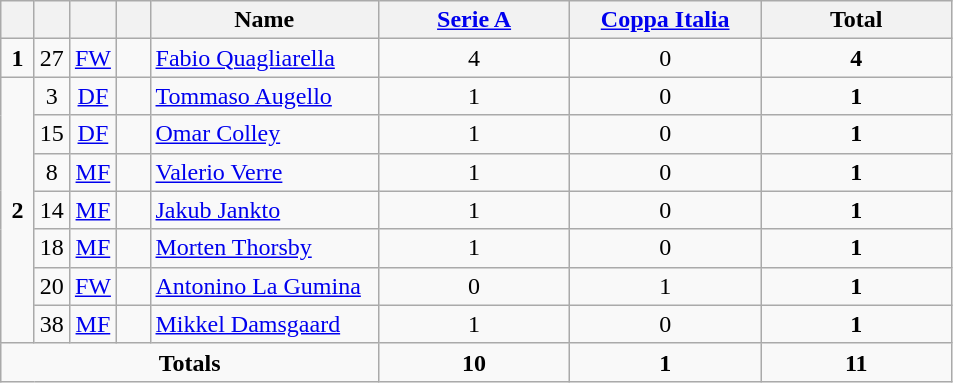<table class="wikitable" style="text-align:center">
<tr>
<th width=15></th>
<th width=15></th>
<th width=15></th>
<th width=15></th>
<th width=145>Name</th>
<th width=120><a href='#'>Serie A</a></th>
<th width=120><a href='#'>Coppa Italia</a></th>
<th width=120>Total</th>
</tr>
<tr>
<td><strong>1</strong></td>
<td>27</td>
<td><a href='#'>FW</a></td>
<td></td>
<td align=left><a href='#'>Fabio Quagliarella</a></td>
<td>4</td>
<td>0</td>
<td><strong>4</strong></td>
</tr>
<tr>
<td rowspan=7><strong>2</strong></td>
<td>3</td>
<td><a href='#'>DF</a></td>
<td></td>
<td align=left><a href='#'>Tommaso Augello</a></td>
<td>1</td>
<td>0</td>
<td><strong>1</strong></td>
</tr>
<tr>
<td>15</td>
<td><a href='#'>DF</a></td>
<td></td>
<td align=left><a href='#'>Omar Colley</a></td>
<td>1</td>
<td>0</td>
<td><strong>1</strong></td>
</tr>
<tr>
<td>8</td>
<td><a href='#'>MF</a></td>
<td></td>
<td align=left><a href='#'>Valerio Verre</a></td>
<td>1</td>
<td>0</td>
<td><strong>1</strong></td>
</tr>
<tr>
<td>14</td>
<td><a href='#'>MF</a></td>
<td></td>
<td align=left><a href='#'>Jakub Jankto</a></td>
<td>1</td>
<td>0</td>
<td><strong>1</strong></td>
</tr>
<tr>
<td>18</td>
<td><a href='#'>MF</a></td>
<td></td>
<td align=left><a href='#'>Morten Thorsby</a></td>
<td>1</td>
<td>0</td>
<td><strong>1</strong></td>
</tr>
<tr>
<td>20</td>
<td><a href='#'>FW</a></td>
<td></td>
<td align=left><a href='#'>Antonino La Gumina</a></td>
<td>0</td>
<td>1</td>
<td><strong>1</strong></td>
</tr>
<tr>
<td>38</td>
<td><a href='#'>MF</a></td>
<td></td>
<td align=left><a href='#'>Mikkel Damsgaard</a></td>
<td>1</td>
<td>0</td>
<td><strong>1</strong></td>
</tr>
<tr>
<td colspan=5><strong>Totals</strong></td>
<td><strong>10</strong></td>
<td><strong>1</strong></td>
<td><strong>11</strong></td>
</tr>
</table>
